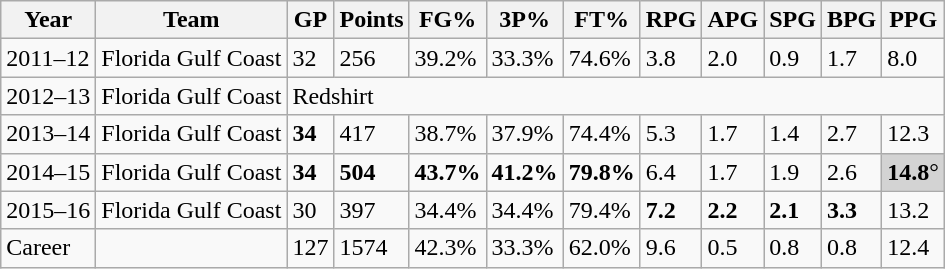<table class="wikitable">
<tr>
<th>Year</th>
<th>Team</th>
<th>GP</th>
<th>Points</th>
<th>FG%</th>
<th>3P%</th>
<th>FT%</th>
<th>RPG</th>
<th>APG</th>
<th>SPG</th>
<th>BPG</th>
<th>PPG</th>
</tr>
<tr>
<td>2011–12</td>
<td>Florida Gulf Coast</td>
<td>32</td>
<td>256</td>
<td>39.2%</td>
<td>33.3%</td>
<td>74.6%</td>
<td>3.8</td>
<td>2.0</td>
<td>0.9</td>
<td>1.7</td>
<td>8.0</td>
</tr>
<tr>
<td>2012–13</td>
<td>Florida Gulf Coast</td>
<td colspan="10">Redshirt</td>
</tr>
<tr>
<td>2013–14</td>
<td>Florida Gulf Coast</td>
<td><strong>34</strong></td>
<td>417</td>
<td>38.7%</td>
<td>37.9%</td>
<td>74.4%</td>
<td>5.3</td>
<td>1.7</td>
<td>1.4</td>
<td>2.7</td>
<td>12.3</td>
</tr>
<tr>
<td>2014–15</td>
<td>Florida Gulf Coast</td>
<td><strong>34</strong></td>
<td><strong>504</strong></td>
<td><strong>43.7%</strong></td>
<td><strong>41.2%</strong></td>
<td><strong>79.8%</strong></td>
<td>6.4</td>
<td>1.7</td>
<td>1.9</td>
<td>2.6</td>
<td style="background:#D3D3D3"><strong>14.8</strong>°</td>
</tr>
<tr>
<td>2015–16</td>
<td>Florida Gulf Coast</td>
<td>30</td>
<td>397</td>
<td>34.4%</td>
<td>34.4%</td>
<td>79.4%</td>
<td><strong>7.2</strong></td>
<td><strong>2.2</strong></td>
<td><strong>2.1</strong></td>
<td><strong>3.3</strong></td>
<td>13.2</td>
</tr>
<tr>
<td>Career</td>
<td></td>
<td>127</td>
<td>1574</td>
<td>42.3%</td>
<td>33.3%</td>
<td>62.0%</td>
<td>9.6</td>
<td>0.5</td>
<td>0.8</td>
<td>0.8</td>
<td>12.4</td>
</tr>
</table>
